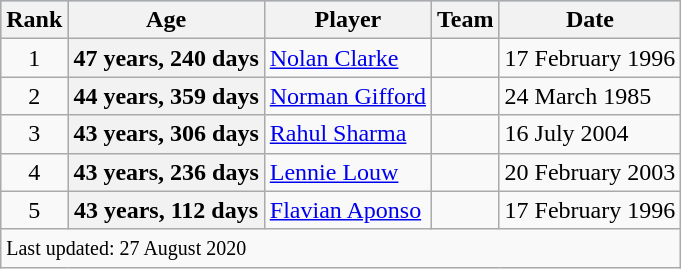<table class="wikitable plainrowheaders sortable">
<tr style="background:#9cf;">
<th>Rank</th>
<th>Age</th>
<th>Player</th>
<th>Team</th>
<th>Date</th>
</tr>
<tr>
<td align=center>1</td>
<th scope="row">47 years, 240 days</th>
<td><a href='#'>Nolan Clarke</a></td>
<td></td>
<td>17 February 1996</td>
</tr>
<tr>
<td align=center>2</td>
<th scope="row">44 years, 359 days</th>
<td><a href='#'>Norman Gifford</a></td>
<td></td>
<td>24 March 1985</td>
</tr>
<tr>
<td align=center>3</td>
<th scope="row">43 years, 306 days</th>
<td><a href='#'>Rahul Sharma</a></td>
<td></td>
<td>16 July 2004</td>
</tr>
<tr>
<td align=center>4</td>
<th scope="row">43 years, 236 days</th>
<td><a href='#'>Lennie Louw</a></td>
<td></td>
<td>20 February 2003</td>
</tr>
<tr>
<td align=center>5</td>
<th scope="row">43 years, 112 days</th>
<td><a href='#'>Flavian Aponso</a></td>
<td></td>
<td>17 February 1996</td>
</tr>
<tr class="sortbottom">
<td colspan="5" scope="row"><small>Last updated: 27 August 2020</small></td>
</tr>
</table>
